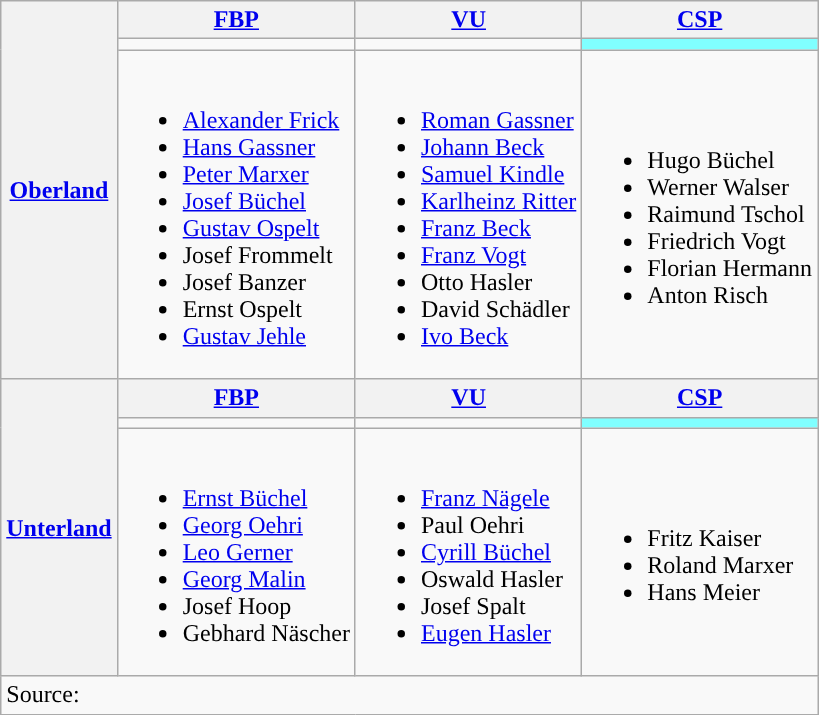<table class="wikitable">
<tr>
<th rowspan="3"><a href='#'>Oberland</a></th>
<th><a href='#'>FBP</a></th>
<th><a href='#'>VU</a></th>
<th><a href='#'>CSP</a></th>
</tr>
<tr>
<td></td>
<td></td>
<td bgcolor="#80FFFF"></td>
</tr>
<tr>
<td><br><ul><li><a href='#'>Alexander Frick</a></li><li><a href='#'>Hans Gassner</a></li><li><a href='#'>Peter Marxer</a></li><li><a href='#'>Josef Büchel</a></li><li><a href='#'>Gustav Ospelt</a></li><li>Josef Frommelt</li><li>Josef Banzer</li><li>Ernst Ospelt</li><li><a href='#'>Gustav Jehle</a></li></ul></td>
<td><br><ul><li><a href='#'>Roman Gassner</a></li><li><a href='#'>Johann Beck</a></li><li><a href='#'>Samuel Kindle</a></li><li><a href='#'>Karlheinz Ritter</a></li><li><a href='#'>Franz Beck</a></li><li><a href='#'>Franz Vogt</a></li><li>Otto Hasler</li><li>David Schädler</li><li><a href='#'>Ivo Beck</a></li></ul></td>
<td><br><ul><li>Hugo Büchel</li><li>Werner Walser</li><li>Raimund Tschol</li><li>Friedrich Vogt</li><li>Florian Hermann</li><li>Anton Risch</li></ul></td>
</tr>
<tr>
<th rowspan="3"><a href='#'>Unterland</a></th>
<th><a href='#'>FBP</a></th>
<th><a href='#'>VU</a></th>
<th><a href='#'>CSP</a></th>
</tr>
<tr>
<td></td>
<td></td>
<td bgcolor="#80FFFF"></td>
</tr>
<tr>
<td><br><ul><li><a href='#'>Ernst Büchel</a></li><li><a href='#'>Georg Oehri</a></li><li><a href='#'>Leo Gerner</a></li><li><a href='#'>Georg Malin</a></li><li>Josef Hoop</li><li>Gebhard Näscher</li></ul></td>
<td><br><ul><li><a href='#'>Franz Nägele</a></li><li>Paul Oehri</li><li><a href='#'>Cyrill Büchel</a></li><li>Oswald Hasler</li><li>Josef Spalt</li><li><a href='#'>Eugen Hasler</a></li></ul></td>
<td><br><ul><li>Fritz Kaiser</li><li>Roland Marxer</li><li>Hans Meier</li></ul></td>
</tr>
<tr>
<td colspan="4">Source: </td>
</tr>
</table>
